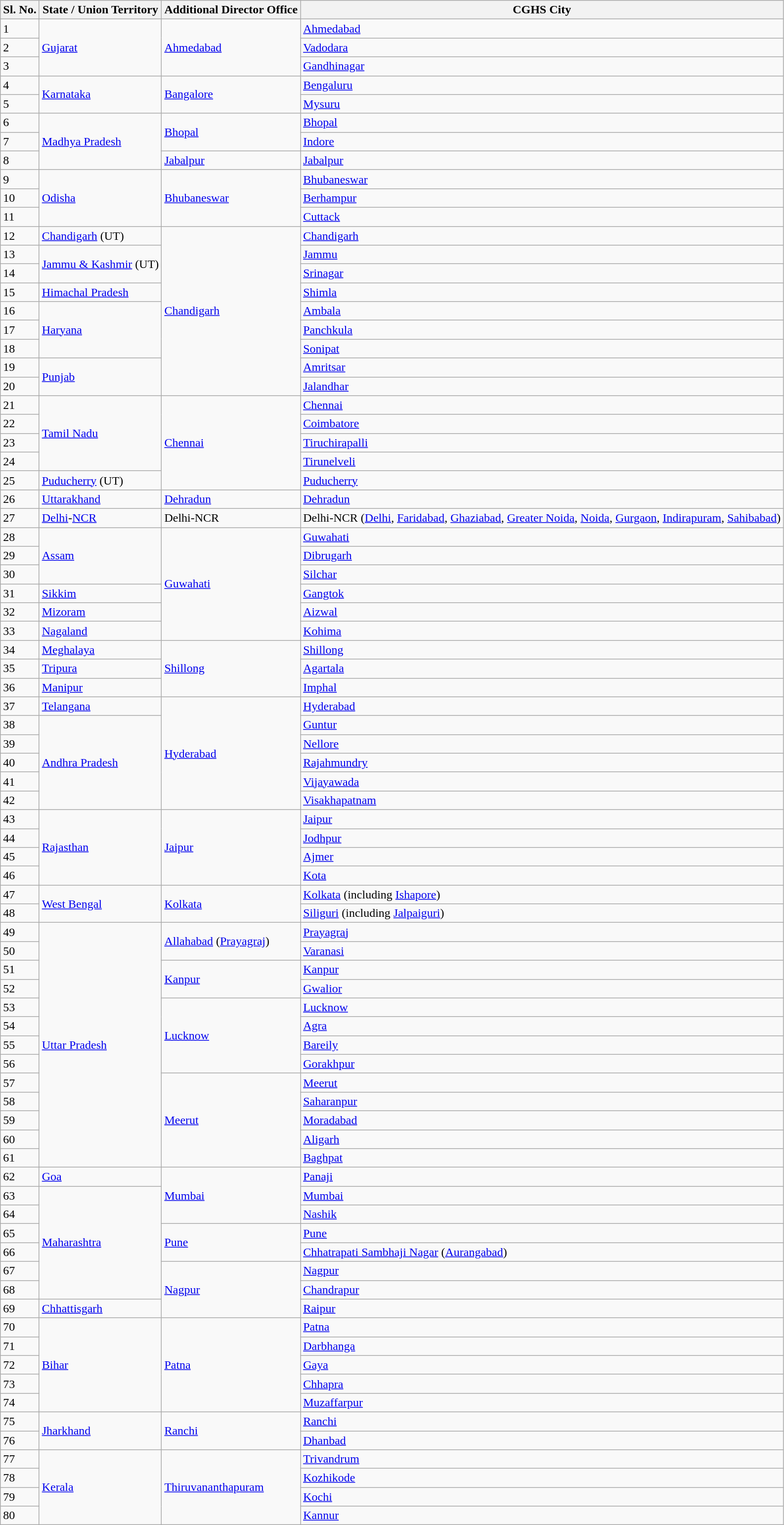<table class="wikitable">
<tr>
<th>Sl. No.</th>
<th>State / Union Territory</th>
<th>Additional Director Office</th>
<th>CGHS City</th>
</tr>
<tr>
<td>1</td>
<td rowspan="3"><a href='#'>Gujarat</a></td>
<td rowspan="3"><a href='#'>Ahmedabad</a></td>
<td><a href='#'>Ahmedabad</a></td>
</tr>
<tr>
<td>2</td>
<td><a href='#'>Vadodara</a></td>
</tr>
<tr>
<td>3</td>
<td><a href='#'>Gandhinagar</a></td>
</tr>
<tr>
<td>4</td>
<td rowspan="2"><a href='#'>Karnataka</a></td>
<td rowspan="2"><a href='#'>Bangalore</a></td>
<td><a href='#'>Bengaluru</a></td>
</tr>
<tr>
<td>5</td>
<td><a href='#'>Mysuru</a></td>
</tr>
<tr>
<td>6</td>
<td rowspan="3"><a href='#'>Madhya Pradesh</a></td>
<td rowspan="2"><a href='#'>Bhopal</a></td>
<td><a href='#'>Bhopal</a></td>
</tr>
<tr>
<td>7</td>
<td><a href='#'>Indore</a></td>
</tr>
<tr>
<td>8</td>
<td><a href='#'>Jabalpur</a></td>
<td><a href='#'>Jabalpur</a></td>
</tr>
<tr>
<td>9</td>
<td rowspan="3"><a href='#'>Odisha</a></td>
<td rowspan="3"><a href='#'>Bhubaneswar</a></td>
<td><a href='#'>Bhubaneswar</a></td>
</tr>
<tr>
<td>10</td>
<td><a href='#'>Berhampur</a></td>
</tr>
<tr>
<td>11</td>
<td><a href='#'>Cuttack</a></td>
</tr>
<tr>
<td>12</td>
<td><a href='#'>Chandigarh</a> (UT)</td>
<td rowspan="9"><a href='#'>Chandigarh</a></td>
<td><a href='#'>Chandigarh</a></td>
</tr>
<tr>
<td>13</td>
<td rowspan="2"><a href='#'>Jammu & Kashmir</a> (UT)</td>
<td><a href='#'>Jammu</a></td>
</tr>
<tr>
<td>14</td>
<td><a href='#'>Srinagar</a></td>
</tr>
<tr>
<td>15</td>
<td><a href='#'>Himachal Pradesh</a></td>
<td><a href='#'>Shimla</a></td>
</tr>
<tr>
<td>16</td>
<td rowspan="3"><a href='#'>Haryana</a></td>
<td><a href='#'>Ambala</a></td>
</tr>
<tr>
<td>17</td>
<td><a href='#'>Panchkula</a></td>
</tr>
<tr>
<td>18</td>
<td><a href='#'>Sonipat</a></td>
</tr>
<tr>
<td>19</td>
<td rowspan="2"><a href='#'>Punjab</a></td>
<td><a href='#'>Amritsar</a></td>
</tr>
<tr>
<td>20</td>
<td><a href='#'>Jalandhar</a></td>
</tr>
<tr>
<td>21</td>
<td rowspan="4"><a href='#'>Tamil Nadu</a></td>
<td rowspan="5"><a href='#'>Chennai</a></td>
<td><a href='#'>Chennai</a></td>
</tr>
<tr>
<td>22</td>
<td><a href='#'>Coimbatore</a></td>
</tr>
<tr>
<td>23</td>
<td><a href='#'>Tiruchirapalli</a></td>
</tr>
<tr>
<td>24</td>
<td><a href='#'>Tirunelveli</a></td>
</tr>
<tr>
<td>25</td>
<td><a href='#'>Puducherry</a> (UT)</td>
<td><a href='#'>Puducherry</a></td>
</tr>
<tr>
<td>26</td>
<td><a href='#'>Uttarakhand</a></td>
<td><a href='#'>Dehradun</a></td>
<td><a href='#'>Dehradun</a></td>
</tr>
<tr>
<td>27</td>
<td><a href='#'>Delhi</a>-<a href='#'>NCR</a></td>
<td>Delhi-NCR</td>
<td>Delhi-NCR (<a href='#'>Delhi</a>, <a href='#'>Faridabad</a>, <a href='#'>Ghaziabad</a>, <a href='#'>Greater Noida</a>, <a href='#'>Noida</a>, <a href='#'>Gurgaon</a>, <a href='#'>Indirapuram</a>, <a href='#'>Sahibabad</a>)</td>
</tr>
<tr>
<td>28</td>
<td rowspan="3"><a href='#'>Assam</a></td>
<td rowspan="6"><a href='#'>Guwahati</a></td>
<td><a href='#'>Guwahati</a></td>
</tr>
<tr>
<td>29</td>
<td><a href='#'>Dibrugarh</a></td>
</tr>
<tr>
<td>30</td>
<td><a href='#'>Silchar</a></td>
</tr>
<tr>
<td>31</td>
<td><a href='#'>Sikkim</a></td>
<td><a href='#'>Gangtok</a></td>
</tr>
<tr>
<td>32</td>
<td><a href='#'>Mizoram</a></td>
<td><a href='#'>Aizwal</a></td>
</tr>
<tr>
<td>33</td>
<td><a href='#'>Nagaland</a></td>
<td><a href='#'>Kohima</a></td>
</tr>
<tr>
<td>34</td>
<td><a href='#'>Meghalaya</a></td>
<td rowspan="3"><a href='#'>Shillong</a></td>
<td><a href='#'>Shillong</a></td>
</tr>
<tr>
<td>35</td>
<td><a href='#'>Tripura</a></td>
<td><a href='#'>Agartala</a></td>
</tr>
<tr>
<td>36</td>
<td><a href='#'>Manipur</a></td>
<td><a href='#'>Imphal</a></td>
</tr>
<tr>
<td>37</td>
<td><a href='#'>Telangana</a></td>
<td rowspan="6"><a href='#'>Hyderabad</a></td>
<td><a href='#'>Hyderabad</a></td>
</tr>
<tr>
<td>38</td>
<td rowspan="5"><a href='#'>Andhra Pradesh</a></td>
<td><a href='#'>Guntur</a></td>
</tr>
<tr>
<td>39</td>
<td><a href='#'>Nellore</a></td>
</tr>
<tr>
<td>40</td>
<td><a href='#'>Rajahmundry</a></td>
</tr>
<tr>
<td>41</td>
<td><a href='#'>Vijayawada</a></td>
</tr>
<tr>
<td>42</td>
<td><a href='#'>Visakhapatnam</a></td>
</tr>
<tr>
<td>43</td>
<td rowspan="4"><a href='#'>Rajasthan</a></td>
<td rowspan="4"><a href='#'>Jaipur</a></td>
<td><a href='#'>Jaipur</a></td>
</tr>
<tr>
<td>44</td>
<td><a href='#'>Jodhpur</a></td>
</tr>
<tr>
<td>45</td>
<td><a href='#'>Ajmer</a></td>
</tr>
<tr>
<td>46</td>
<td><a href='#'>Kota</a></td>
</tr>
<tr>
<td>47</td>
<td rowspan="2"><a href='#'>West Bengal</a></td>
<td rowspan="2"><a href='#'>Kolkata</a></td>
<td><a href='#'>Kolkata</a> (including <a href='#'>Ishapore</a>)</td>
</tr>
<tr>
<td>48</td>
<td><a href='#'>Siliguri</a> (including <a href='#'>Jalpaiguri</a>)</td>
</tr>
<tr>
<td>49</td>
<td rowspan="13"><a href='#'>Uttar Pradesh</a></td>
<td rowspan="2"><a href='#'>Allahabad</a> (<a href='#'>Prayagraj</a>)</td>
<td><a href='#'>Prayagraj</a></td>
</tr>
<tr>
<td>50</td>
<td><a href='#'>Varanasi</a></td>
</tr>
<tr>
<td>51</td>
<td rowspan="2"><a href='#'>Kanpur</a></td>
<td><a href='#'>Kanpur</a></td>
</tr>
<tr>
<td>52</td>
<td><a href='#'>Gwalior</a></td>
</tr>
<tr>
<td>53</td>
<td rowspan="4"><a href='#'>Lucknow</a></td>
<td><a href='#'>Lucknow</a></td>
</tr>
<tr>
<td>54</td>
<td><a href='#'>Agra</a></td>
</tr>
<tr>
<td>55</td>
<td><a href='#'>Bareily</a></td>
</tr>
<tr>
<td>56</td>
<td><a href='#'>Gorakhpur</a></td>
</tr>
<tr>
<td>57</td>
<td rowspan="5"><a href='#'>Meerut</a></td>
<td><a href='#'>Meerut</a></td>
</tr>
<tr>
<td>58</td>
<td><a href='#'>Saharanpur</a></td>
</tr>
<tr>
<td>59</td>
<td><a href='#'>Moradabad</a></td>
</tr>
<tr>
<td>60</td>
<td><a href='#'>Aligarh</a></td>
</tr>
<tr>
<td>61</td>
<td><a href='#'>Baghpat</a></td>
</tr>
<tr>
<td>62</td>
<td><a href='#'>Goa</a></td>
<td rowspan="3"><a href='#'>Mumbai</a></td>
<td><a href='#'>Panaji</a></td>
</tr>
<tr>
<td>63</td>
<td rowspan="6"><a href='#'>Maharashtra</a></td>
<td><a href='#'>Mumbai</a></td>
</tr>
<tr>
<td>64</td>
<td><a href='#'>Nashik</a></td>
</tr>
<tr>
<td>65</td>
<td rowspan="2"><a href='#'>Pune</a></td>
<td><a href='#'>Pune</a></td>
</tr>
<tr>
<td>66</td>
<td><a href='#'>Chhatrapati Sambhaji Nagar</a> (<a href='#'>Aurangabad</a>)</td>
</tr>
<tr>
<td>67</td>
<td rowspan="3"><a href='#'>Nagpur</a></td>
<td><a href='#'>Nagpur</a></td>
</tr>
<tr>
<td>68</td>
<td><a href='#'>Chandrapur</a></td>
</tr>
<tr>
<td>69</td>
<td><a href='#'>Chhattisgarh</a></td>
<td><a href='#'>Raipur</a></td>
</tr>
<tr>
<td>70</td>
<td rowspan="5"><a href='#'>Bihar</a></td>
<td rowspan="5"><a href='#'>Patna</a></td>
<td><a href='#'>Patna</a></td>
</tr>
<tr>
<td>71</td>
<td><a href='#'>Darbhanga</a></td>
</tr>
<tr>
<td>72</td>
<td><a href='#'>Gaya</a></td>
</tr>
<tr>
<td>73</td>
<td><a href='#'>Chhapra</a></td>
</tr>
<tr>
<td>74</td>
<td><a href='#'>Muzaffarpur</a></td>
</tr>
<tr>
<td>75</td>
<td rowspan="2"><a href='#'>Jharkhand</a></td>
<td rowspan="2"><a href='#'>Ranchi</a></td>
<td><a href='#'>Ranchi</a></td>
</tr>
<tr>
<td>76</td>
<td><a href='#'>Dhanbad</a></td>
</tr>
<tr>
<td>77</td>
<td rowspan="4"><a href='#'>Kerala</a></td>
<td rowspan="4"><a href='#'>Thiruvananthapuram</a></td>
<td><a href='#'>Trivandrum</a></td>
</tr>
<tr>
<td>78</td>
<td><a href='#'>Kozhikode</a></td>
</tr>
<tr>
<td>79</td>
<td><a href='#'>Kochi</a></td>
</tr>
<tr>
<td>80</td>
<td><a href='#'>Kannur</a></td>
</tr>
</table>
